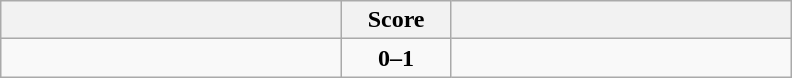<table class="wikitable" style="text-align: center;">
<tr>
<th align="right" width="220"></th>
<th width="65">Score</th>
<th align="left" width="220"></th>
</tr>
<tr>
<td align=right></td>
<td align=center><strong>0–1</strong></td>
<td align=left><strong></strong></td>
</tr>
</table>
